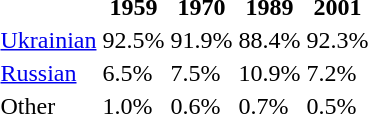<table class="standard sortable">
<tr>
<th></th>
<th>1959</th>
<th>1970</th>
<th>1989</th>
<th>2001</th>
</tr>
<tr>
<td><a href='#'>Ukrainian</a></td>
<td>92.5%</td>
<td>91.9%</td>
<td>88.4%</td>
<td>92.3%</td>
</tr>
<tr>
<td><a href='#'>Russian</a></td>
<td>6.5%</td>
<td>7.5%</td>
<td>10.9%</td>
<td>7.2%</td>
</tr>
<tr>
<td>Other</td>
<td>1.0%</td>
<td>0.6%</td>
<td>0.7%</td>
<td>0.5%</td>
</tr>
</table>
